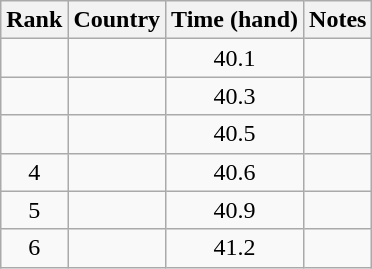<table class="wikitable sortable" style="text-align:center">
<tr>
<th>Rank</th>
<th>Country</th>
<th>Time (hand)</th>
<th>Notes</th>
</tr>
<tr>
<td></td>
<td align=left></td>
<td>40.1</td>
<td></td>
</tr>
<tr>
<td></td>
<td align=left></td>
<td>40.3</td>
<td></td>
</tr>
<tr>
<td></td>
<td align=left></td>
<td>40.5</td>
<td></td>
</tr>
<tr>
<td>4</td>
<td align=left></td>
<td>40.6</td>
<td></td>
</tr>
<tr>
<td>5</td>
<td align=left></td>
<td>40.9</td>
<td></td>
</tr>
<tr>
<td>6</td>
<td align=left></td>
<td>41.2</td>
<td></td>
</tr>
</table>
